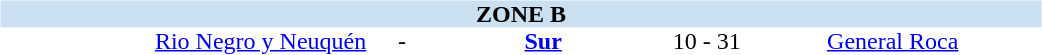<table table width=700>
<tr>
<td width=700 valign="top"><br><table border=0 cellspacing=0 cellpadding=0 style="font-size: 100%; border-collapse: collapse;" width=100%>
<tr bgcolor="#CADFF0">
<td style="font-size:100%"; align="center" colspan="6"><strong>ZONE B</strong></td>
</tr>
<tr align=center bgcolor=#FFFFFF>
<td width=90></td>
<td width=170><a href='#'>Rio Negro y Neuquén</a></td>
<td width=20>-</td>
<td width=170><strong><a href='#'>Sur</a></strong></td>
<td width=50>10 - 31</td>
<td width=200><a href='#'>General Roca</a></td>
</tr>
</table>
</td>
</tr>
</table>
